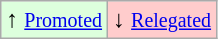<table class="wikitable" align="center">
<tr>
<td style="background:#ddffdd">↑ <small><a href='#'>Promoted</a></small></td>
<td style="background:#ffcccc">↓ <small><a href='#'>Relegated</a></small></td>
</tr>
</table>
